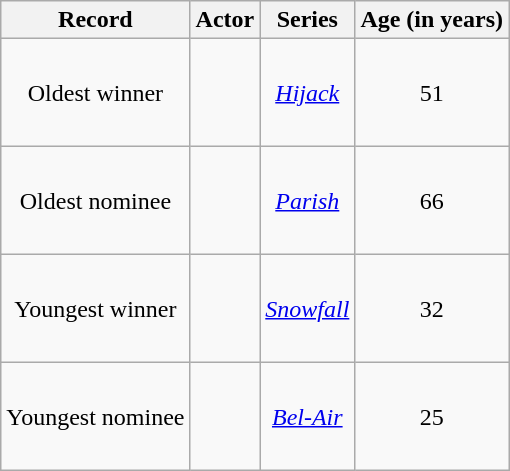<table class="wikitable sortable plainrowheaders" style="text-align:center;">
<tr>
<th scope="col">Record</th>
<th scope="col">Actor</th>
<th scope="col">Series</th>
<th scope="col">Age (in years)</th>
</tr>
<tr style="height:4.5em;">
<td>Oldest winner</td>
<td></td>
<td><em><a href='#'>Hijack</a></em></td>
<td>51</td>
</tr>
<tr style="height:4.5em;">
<td>Oldest nominee</td>
<td></td>
<td><em><a href='#'>Parish</a></em></td>
<td>66</td>
</tr>
<tr style="height:4.5em;">
<td>Youngest winner</td>
<td></td>
<td><em><a href='#'>Snowfall</a></em></td>
<td>32</td>
</tr>
<tr style="height:4.5em;">
<td>Youngest nominee</td>
<td></td>
<td><em><a href='#'>Bel-Air</a></em></td>
<td>25</td>
</tr>
</table>
